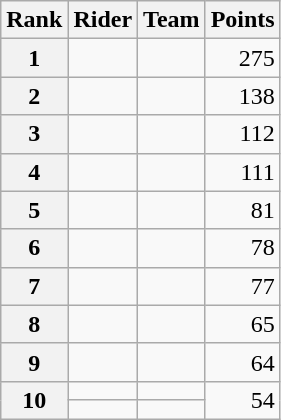<table class="wikitable">
<tr>
<th scope="col">Rank</th>
<th scope="col">Rider</th>
<th scope="col">Team</th>
<th scope="col">Points</th>
</tr>
<tr>
<th scope="row">1</th>
<td></td>
<td></td>
<td style="text-align:right;">275</td>
</tr>
<tr>
<th scope="row">2</th>
<td></td>
<td></td>
<td style="text-align:right;">138</td>
</tr>
<tr>
<th scope="row">3</th>
<td></td>
<td></td>
<td style="text-align:right;">112</td>
</tr>
<tr>
<th scope="row">4</th>
<td></td>
<td></td>
<td style="text-align:right;">111</td>
</tr>
<tr>
<th scope="row">5</th>
<td></td>
<td></td>
<td style="text-align:right;">81</td>
</tr>
<tr>
<th scope="row">6</th>
<td></td>
<td></td>
<td style="text-align:right;">78</td>
</tr>
<tr>
<th scope="row">7</th>
<td></td>
<td></td>
<td style="text-align:right;">77</td>
</tr>
<tr>
<th scope="row">8</th>
<td></td>
<td></td>
<td style="text-align:right;">65</td>
</tr>
<tr>
<th scope="row">9</th>
<td></td>
<td></td>
<td style="text-align:right;">64</td>
</tr>
<tr>
<th scope="row" rowspan="2">10</th>
<td></td>
<td></td>
<td style="text-align:right;" rowspan="2">54</td>
</tr>
<tr>
<td></td>
<td></td>
</tr>
</table>
